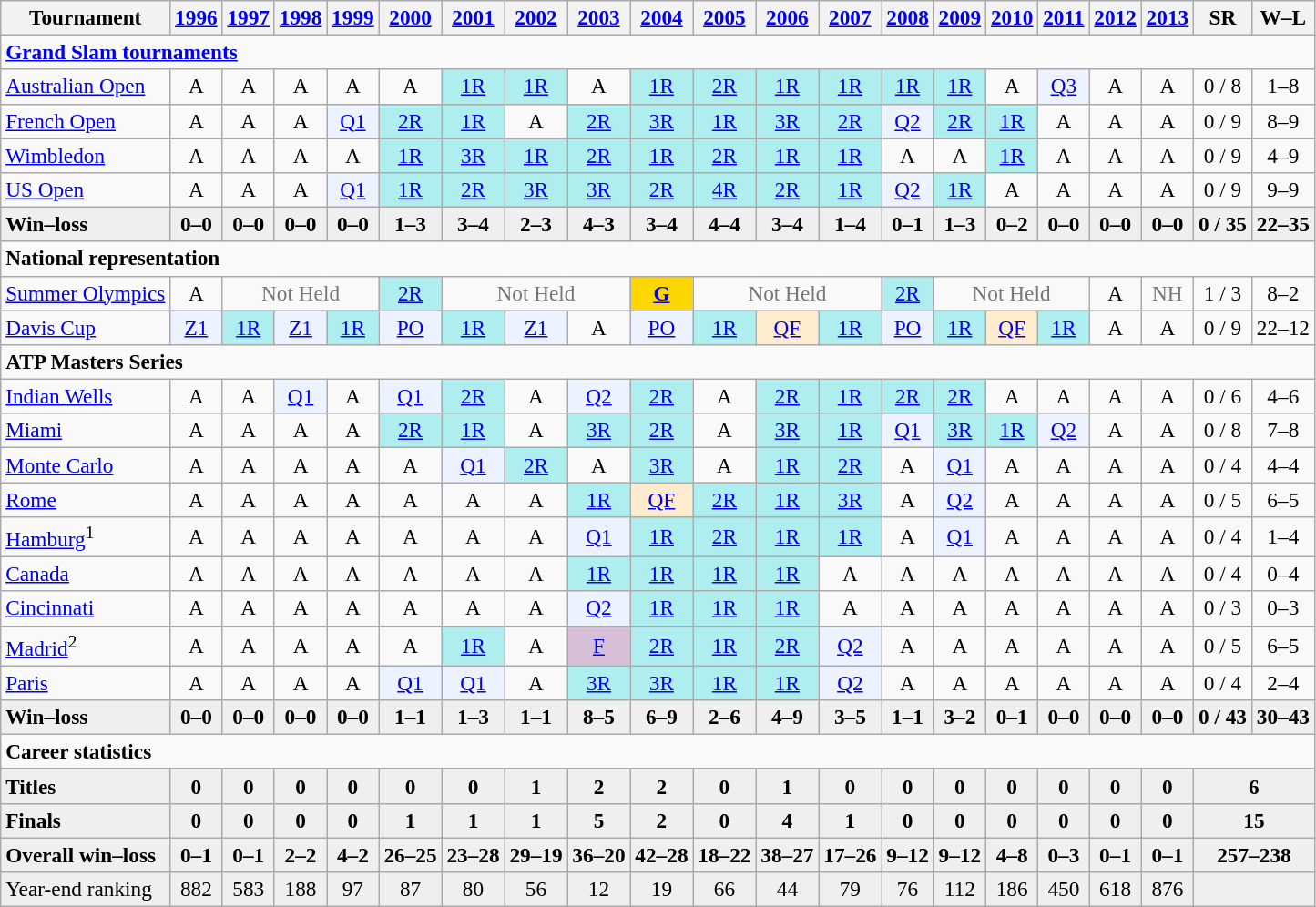<table class=wikitable style=text-align:center;font-size:97%>
<tr>
<th>Tournament</th>
<th><a href='#'>1996</a></th>
<th><a href='#'>1997</a></th>
<th><a href='#'>1998</a></th>
<th><a href='#'>1999</a></th>
<th><a href='#'>2000</a></th>
<th><a href='#'>2001</a></th>
<th><a href='#'>2002</a></th>
<th><a href='#'>2003</a></th>
<th><a href='#'>2004</a></th>
<th><a href='#'>2005</a></th>
<th><a href='#'>2006</a></th>
<th><a href='#'>2007</a></th>
<th><a href='#'>2008</a></th>
<th><a href='#'>2009</a></th>
<th><a href='#'>2010</a></th>
<th><a href='#'>2011</a></th>
<th><a href='#'>2012</a></th>
<th><a href='#'>2013</a></th>
<th>SR</th>
<th>W–L</th>
</tr>
<tr>
<td colspan="21" style="text-align:left;"><strong><a href='#'>Grand Slam tournaments</a></strong></td>
</tr>
<tr>
<td align=left><a href='#'>Australian Open</a></td>
<td>A</td>
<td>A</td>
<td>A</td>
<td>A</td>
<td>A</td>
<td style="background:#afeeee;"><a href='#'>1R</a></td>
<td style="background:#afeeee;"><a href='#'>1R</a></td>
<td>A</td>
<td style="background:#afeeee;"><a href='#'>1R</a></td>
<td style="background:#afeeee;"><a href='#'>2R</a></td>
<td style="background:#afeeee;"><a href='#'>1R</a></td>
<td style="background:#afeeee;"><a href='#'>1R</a></td>
<td style="background:#afeeee;"><a href='#'>1R</a></td>
<td style="background:#afeeee;"><a href='#'>1R</a></td>
<td>A</td>
<td style="background:#ecf2ff;"><a href='#'>Q3</a></td>
<td>A</td>
<td>A</td>
<td>0 / 8</td>
<td>1–8</td>
</tr>
<tr>
<td align=left><a href='#'>French Open</a></td>
<td>A</td>
<td>A</td>
<td>A</td>
<td style="background:#ecf2ff;"><a href='#'>Q1</a></td>
<td style="background:#afeeee;"><a href='#'>2R</a></td>
<td style="background:#afeeee;"><a href='#'>1R</a></td>
<td>A</td>
<td style="background:#afeeee;"><a href='#'>2R</a></td>
<td style="background:#afeeee;"><a href='#'>3R</a></td>
<td style="background:#afeeee;"><a href='#'>1R</a></td>
<td style="background:#afeeee;"><a href='#'>3R</a></td>
<td style="background:#afeeee;"><a href='#'>2R</a></td>
<td style="background:#ecf2ff;"><a href='#'>Q2</a></td>
<td style="background:#afeeee;"><a href='#'>2R</a></td>
<td style="background:#afeeee;"><a href='#'>1R</a></td>
<td>A</td>
<td>A</td>
<td>A</td>
<td>0 / 9</td>
<td>8–9</td>
</tr>
<tr>
<td align=left><a href='#'>Wimbledon</a></td>
<td>A</td>
<td>A</td>
<td>A</td>
<td>A</td>
<td style="background:#afeeee;"><a href='#'>1R</a></td>
<td style="background:#afeeee;"><a href='#'>3R</a></td>
<td style="background:#afeeee;"><a href='#'>1R</a></td>
<td style="background:#afeeee;"><a href='#'>2R</a></td>
<td style="background:#afeeee;"><a href='#'>1R</a></td>
<td style="background:#afeeee;"><a href='#'>2R</a></td>
<td style="background:#afeeee;"><a href='#'>1R</a></td>
<td style="background:#afeeee;"><a href='#'>1R</a></td>
<td>A</td>
<td>A</td>
<td style="background:#afeeee;"><a href='#'>1R</a></td>
<td>A</td>
<td>A</td>
<td>A</td>
<td>0 / 9</td>
<td>4–9</td>
</tr>
<tr>
<td align=left><a href='#'>US Open</a></td>
<td>A</td>
<td>A</td>
<td>A</td>
<td style="background:#ecf2ff;"><a href='#'>Q1</a></td>
<td style="background:#afeeee;"><a href='#'>1R</a></td>
<td style="background:#afeeee;"><a href='#'>2R</a></td>
<td style="background:#afeeee;"><a href='#'>3R</a></td>
<td style="background:#afeeee;"><a href='#'>3R</a></td>
<td style="background:#afeeee;"><a href='#'>2R</a></td>
<td style="background:#afeeee;"><a href='#'>4R</a></td>
<td style="background:#afeeee;"><a href='#'>2R</a></td>
<td style="background:#afeeee;"><a href='#'>1R</a></td>
<td style="background:#ecf2ff;"><a href='#'>Q2</a></td>
<td style="background:#afeeee;"><a href='#'>1R</a></td>
<td>A</td>
<td>A</td>
<td>A</td>
<td>A</td>
<td>0 / 9</td>
<td>9–9</td>
</tr>
<tr style="font-weight:bold; background:#efefef;">
<td style=text-align:left>Win–loss</td>
<td>0–0</td>
<td>0–0</td>
<td>0–0</td>
<td>0–0</td>
<td>1–3</td>
<td>3–4</td>
<td>2–3</td>
<td>4–3</td>
<td>3–4</td>
<td>4–4</td>
<td>3–4</td>
<td>1–4</td>
<td>0–1</td>
<td>1–3</td>
<td>0–2</td>
<td>0–0</td>
<td>0–0</td>
<td>0–0</td>
<td>0 / 35</td>
<td>22–35</td>
</tr>
<tr>
<td colspan="21" style="text-align:left;"><strong>National representation</strong></td>
</tr>
<tr>
<td align=left><a href='#'>Summer Olympics</a></td>
<td>A</td>
<td colspan=3 style=color:#767676>Not Held</td>
<td style="background:#afeeee;"><a href='#'>2R</a></td>
<td colspan=3 style=color:#767676>Not Held</td>
<td style="background:gold;"><a href='#'><strong>G</strong></a></td>
<td colspan=3 style=color:#767676>Not Held</td>
<td style="background:#afeeee;"><a href='#'>2R</a></td>
<td colspan=3 style=color:#767676>Not Held</td>
<td>A</td>
<td style="color:#767676;">NH</td>
<td>1 / 3</td>
<td>8–2</td>
</tr>
<tr>
<td align=left><a href='#'>Davis Cup</a></td>
<td style="background:#ecf2ff;"><a href='#'>Z1</a></td>
<td style="background:#afeeee;"><a href='#'>1R</a></td>
<td style="background:#ecf2ff;"><a href='#'>Z1</a></td>
<td style="background:#afeeee;"><a href='#'>1R</a></td>
<td style="background:#ecf2ff;"><a href='#'>PO</a></td>
<td style="background:#afeeee;"><a href='#'>1R</a></td>
<td style="background:#ecf2ff;"><a href='#'>Z1</a></td>
<td>A</td>
<td style="background:#ecf2ff;"><a href='#'>PO</a></td>
<td style="background:#afeeee;"><a href='#'>1R</a></td>
<td style="background:#ffebcd;"><a href='#'>QF</a></td>
<td style="background:#afeeee;"><a href='#'>1R</a></td>
<td style="background:#ecf2ff;"><a href='#'>PO</a></td>
<td style="background:#afeeee;"><a href='#'>1R</a></td>
<td style="background:#ffebcd;"><a href='#'>QF</a></td>
<td style="background:#afeeee;"><a href='#'>1R</a></td>
<td>A</td>
<td>A</td>
<td>0 / 9</td>
<td>22–12</td>
</tr>
<tr>
<td colspan="21" style="text-align:left;"><strong>ATP Masters Series</strong></td>
</tr>
<tr>
<td align=left><a href='#'>Indian Wells</a></td>
<td>A</td>
<td>A</td>
<td style="background:#ecf2ff;"><a href='#'>Q1</a></td>
<td>A</td>
<td style="background:#ecf2ff;"><a href='#'>Q1</a></td>
<td style="background:#afeeee;"><a href='#'>2R</a></td>
<td>A</td>
<td style="background:#ecf2ff;"><a href='#'>Q2</a></td>
<td style="background:#afeeee;"><a href='#'>2R</a></td>
<td>A</td>
<td style="background:#afeeee;"><a href='#'>2R</a></td>
<td style="background:#afeeee;"><a href='#'>1R</a></td>
<td style="background:#afeeee;"><a href='#'>2R</a></td>
<td style="background:#afeeee;"><a href='#'>2R</a></td>
<td>A</td>
<td>A</td>
<td>A</td>
<td>A</td>
<td>0 / 6</td>
<td>4–6</td>
</tr>
<tr>
<td align=left><a href='#'>Miami</a></td>
<td>A</td>
<td>A</td>
<td>A</td>
<td>A</td>
<td style="background:#afeeee;"><a href='#'>2R</a></td>
<td style="background:#afeeee;"><a href='#'>1R</a></td>
<td>A</td>
<td style="background:#afeeee;"><a href='#'>3R</a></td>
<td style="background:#afeeee;"><a href='#'>2R</a></td>
<td>A</td>
<td style="background:#afeeee;"><a href='#'>3R</a></td>
<td style="background:#afeeee;"><a href='#'>1R</a></td>
<td style="background:#ecf2ff;"><a href='#'>Q1</a></td>
<td style="background:#afeeee;"><a href='#'>3R</a></td>
<td style="background:#afeeee;"><a href='#'>1R</a></td>
<td style="background:#ecf2ff;"><a href='#'>Q2</a></td>
<td>A</td>
<td>A</td>
<td>0 / 8</td>
<td>7–8</td>
</tr>
<tr>
<td align=left><a href='#'>Monte Carlo</a></td>
<td>A</td>
<td>A</td>
<td>A</td>
<td>A</td>
<td>A</td>
<td style="background:#ecf2ff;"><a href='#'>Q1</a></td>
<td style="background:#afeeee;"><a href='#'>2R</a></td>
<td>A</td>
<td style="background:#afeeee;"><a href='#'>3R</a></td>
<td>A</td>
<td style="background:#afeeee;"><a href='#'>1R</a></td>
<td style="background:#afeeee;"><a href='#'>2R</a></td>
<td>A</td>
<td style="background:#ecf2ff;"><a href='#'>Q1</a></td>
<td>A</td>
<td>A</td>
<td>A</td>
<td>A</td>
<td>0 / 4</td>
<td>4–4</td>
</tr>
<tr>
<td align=left><a href='#'>Rome</a></td>
<td>A</td>
<td>A</td>
<td>A</td>
<td>A</td>
<td>A</td>
<td>A</td>
<td>A</td>
<td style="background:#afeeee;"><a href='#'>1R</a></td>
<td style="background:#ffebcd;"><a href='#'>QF</a></td>
<td style="background:#afeeee;"><a href='#'>2R</a></td>
<td style="background:#afeeee;"><a href='#'>1R</a></td>
<td style="background:#afeeee;"><a href='#'>3R</a></td>
<td>A</td>
<td style="background:#ecf2ff;"><a href='#'>Q2</a></td>
<td>A</td>
<td>A</td>
<td>A</td>
<td>A</td>
<td>0 / 5</td>
<td>6–5</td>
</tr>
<tr>
<td align=left><a href='#'>Hamburg</a><sup>1</sup></td>
<td>A</td>
<td>A</td>
<td>A</td>
<td>A</td>
<td>A</td>
<td>A</td>
<td>A</td>
<td style="background:#ecf2ff;"><a href='#'>Q1</a></td>
<td style="background:#afeeee;"><a href='#'>1R</a></td>
<td style="background:#afeeee;"><a href='#'>2R</a></td>
<td style="background:#afeeee;"><a href='#'>1R</a></td>
<td style="background:#afeeee;"><a href='#'>1R</a></td>
<td>A</td>
<td style="background:#ecf2ff;"><a href='#'>Q1</a></td>
<td>A</td>
<td>A</td>
<td>A</td>
<td>A</td>
<td>0 / 4</td>
<td>1–4</td>
</tr>
<tr>
<td align=left><a href='#'>Canada</a></td>
<td>A</td>
<td>A</td>
<td>A</td>
<td>A</td>
<td>A</td>
<td>A</td>
<td>A</td>
<td style="background:#afeeee;"><a href='#'>1R</a></td>
<td style="background:#afeeee;"><a href='#'>1R</a></td>
<td style="background:#afeeee;"><a href='#'>1R</a></td>
<td style="background:#afeeee;"><a href='#'>1R</a></td>
<td>A</td>
<td>A</td>
<td>A</td>
<td>A</td>
<td>A</td>
<td>A</td>
<td>A</td>
<td>0 / 4</td>
<td>0–4</td>
</tr>
<tr>
<td align=left><a href='#'>Cincinnati</a></td>
<td>A</td>
<td>A</td>
<td>A</td>
<td>A</td>
<td>A</td>
<td>A</td>
<td>A</td>
<td style="background:#ecf2ff;"><a href='#'>Q2</a></td>
<td style="background:#afeeee;"><a href='#'>1R</a></td>
<td style="background:#afeeee;"><a href='#'>1R</a></td>
<td style="background:#afeeee;"><a href='#'>1R</a></td>
<td>A</td>
<td>A</td>
<td>A</td>
<td>A</td>
<td>A</td>
<td>A</td>
<td>A</td>
<td>0 / 3</td>
<td>0–3</td>
</tr>
<tr>
<td align=left><a href='#'>Madrid</a><sup>2</sup></td>
<td>A</td>
<td>A</td>
<td>A</td>
<td>A</td>
<td>A</td>
<td style="background:#afeeee;"><a href='#'>1R</a></td>
<td>A</td>
<td style="background:thistle;"><a href='#'>F</a></td>
<td style="background:#afeeee;"><a href='#'>2R</a></td>
<td style="background:#afeeee;"><a href='#'>1R</a></td>
<td style="background:#afeeee;"><a href='#'>2R</a></td>
<td style="background:#ecf2ff;"><a href='#'>Q2</a></td>
<td>A</td>
<td>A</td>
<td>A</td>
<td>A</td>
<td>A</td>
<td>A</td>
<td>0 / 5</td>
<td>6–5</td>
</tr>
<tr>
<td align=left><a href='#'>Paris</a></td>
<td>A</td>
<td>A</td>
<td>A</td>
<td>A</td>
<td style="background:#ecf2ff;"><a href='#'>Q1</a></td>
<td style="background:#ecf2ff;"><a href='#'>Q1</a></td>
<td>A</td>
<td style="background:#afeeee;"><a href='#'>3R</a></td>
<td style="background:#afeeee;"><a href='#'>3R</a></td>
<td style="background:#afeeee;"><a href='#'>1R</a></td>
<td style="background:#afeeee;"><a href='#'>1R</a></td>
<td style="background:#ecf2ff;"><a href='#'>Q2</a></td>
<td>A</td>
<td>A</td>
<td>A</td>
<td>A</td>
<td>A</td>
<td>A</td>
<td>0 / 4</td>
<td>2–4</td>
</tr>
<tr style="font-weight:bold; background:#efefef;">
<td style=text-align:left>Win–loss</td>
<td>0–0</td>
<td>0–0</td>
<td>0–0</td>
<td>0–0</td>
<td>1–1</td>
<td>1–3</td>
<td>1–1</td>
<td>8–5</td>
<td>6–9</td>
<td>2–6</td>
<td>4–9</td>
<td>3–5</td>
<td>1–1</td>
<td>3–2</td>
<td>0–1</td>
<td>0–0</td>
<td>0–0</td>
<td>0–0</td>
<td>0 / 43</td>
<td>30–43</td>
</tr>
<tr>
<td colspan="21" style="text-align:left;"><strong>Career statistics</strong></td>
</tr>
<tr style="font-weight:bold; background:#efefef;">
<td style=text-align:left>Titles</td>
<td>0</td>
<td>0</td>
<td>0</td>
<td>0</td>
<td>0</td>
<td>0</td>
<td>1</td>
<td>2</td>
<td>2</td>
<td>0</td>
<td>1</td>
<td>0</td>
<td>0</td>
<td>0</td>
<td>0</td>
<td>0</td>
<td>0</td>
<td>0</td>
<td colspan="2">6</td>
</tr>
<tr style="font-weight:bold; background:#efefef;">
<td style=text-align:left>Finals</td>
<td>0</td>
<td>0</td>
<td>0</td>
<td>0</td>
<td>1</td>
<td>1</td>
<td>1</td>
<td>5</td>
<td>2</td>
<td>0</td>
<td>4</td>
<td>1</td>
<td>0</td>
<td>0</td>
<td>0</td>
<td>0</td>
<td>0</td>
<td>0</td>
<td colspan="2">15</td>
</tr>
<tr style="font-weight:bold; background:#efefef;">
<td style=text-align:left>Overall win–loss</td>
<td>0–1</td>
<td>0–1</td>
<td>2–2</td>
<td>4–2</td>
<td>26–25</td>
<td>23–28</td>
<td>29–19</td>
<td>36–20</td>
<td>42–28</td>
<td>18–22</td>
<td>38–27</td>
<td>17–26</td>
<td>9–12</td>
<td>9–12</td>
<td>4–8</td>
<td>0–3</td>
<td>0–1</td>
<td>0–1</td>
<td colspan="2">257–238</td>
</tr>
<tr style="background:#efefef;">
<td align=left>Year-end ranking</td>
<td>882</td>
<td>583</td>
<td>188</td>
<td>97</td>
<td>87</td>
<td>80</td>
<td>56</td>
<td>12</td>
<td>19</td>
<td>66</td>
<td>44</td>
<td>79</td>
<td>76</td>
<td>112</td>
<td>186</td>
<td>450</td>
<td>618</td>
<td>876</td>
<td colspan="2"></td>
</tr>
</table>
